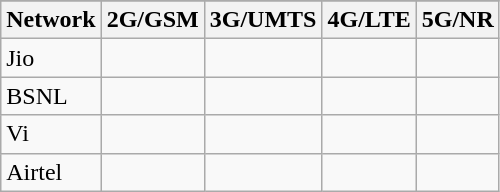<table class="wikitable sortable plainrowheaders">
<tr style="background:#ccc; text-align:center;">
</tr>
<tr>
<th>Network</th>
<th>2G/GSM</th>
<th>3G/UMTS</th>
<th>4G/LTE</th>
<th>5G/NR</th>
</tr>
<tr>
<td>Jio</td>
<td></td>
<td></td>
<td></td>
<td></td>
</tr>
<tr>
<td>BSNL</td>
<td></td>
<td></td>
<td></td>
<td></td>
</tr>
<tr>
<td>Vi</td>
<td></td>
<td></td>
<td></td>
<td></td>
</tr>
<tr>
<td>Airtel</td>
<td></td>
<td></td>
<td></td>
<td></td>
</tr>
</table>
